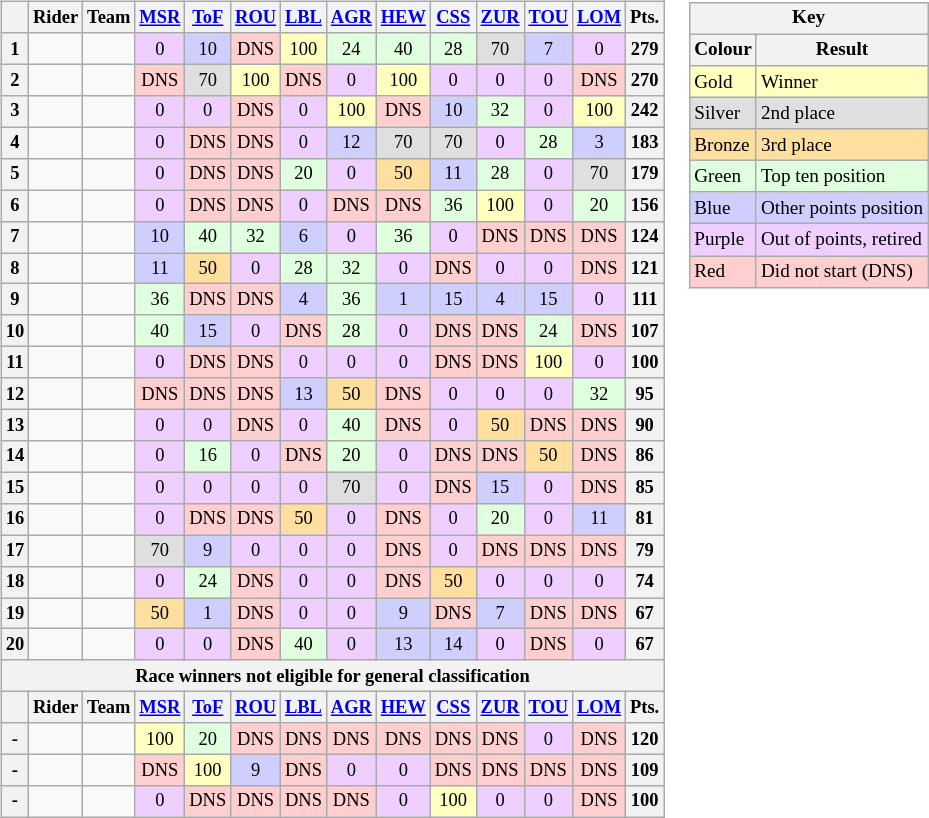<table>
<tr>
<td style="vertical-align:top; text-align:center"><br><table class="wikitable" style="font-size:77%; text-align:center">
<tr>
<th></th>
<th>Rider</th>
<th>Team</th>
<th><a href='#'>MSR</a></th>
<th><a href='#'>ToF</a></th>
<th><a href='#'>ROU</a></th>
<th><a href='#'>LBL</a></th>
<th><a href='#'>AGR</a></th>
<th><a href='#'>HEW</a></th>
<th><a href='#'>CSS</a></th>
<th><a href='#'>ZUR</a></th>
<th><a href='#'>TOU</a></th>
<th><a href='#'>LOM</a></th>
<th>Pts.</th>
</tr>
<tr>
<th>1</th>
<td style="text-align:left;"> </td>
<td style="text-align:left;"></td>
<td style="background:#EFCFFF;">0</td>
<td style="background:#CFCFFF;">10</td>
<td style="background:#FFCFCF;">DNS</td>
<td style="background:#FFFFBF;">100</td>
<td style="background:#dfffdf;">24</td>
<td style="background:#dfffdf;">40</td>
<td style="background:#dfffdf;">28</td>
<td style="background:#dfdfdf;">70</td>
<td style="background:#CFCFFF;">7</td>
<td style="background:#EFCFFF;">0</td>
<th>279</th>
</tr>
<tr>
<th>2</th>
<td style="text-align:left;"></td>
<td style="text-align:left;"></td>
<td style="background:#FFCFCF;">DNS</td>
<td style="background:#dfdfdf;">70</td>
<td style="background:#FFFFBF;">100</td>
<td style="background:#FFCFCF;">DNS</td>
<td style="background:#EFCFFF;">0</td>
<td style="background:#FFFFBF;">100</td>
<td style="background:#EFCFFF;">0</td>
<td style="background:#EFCFFF;">0</td>
<td style="background:#EFCFFF;">0</td>
<td style="background:#FFCFCF;">DNS</td>
<th>270</th>
</tr>
<tr>
<th>3</th>
<td style="text-align:left;"></td>
<td style="text-align:left;"></td>
<td style="background:#EFCFFF;">0</td>
<td style="background:#EFCFFF;">0</td>
<td style="background:#FFCFCF;">DNS</td>
<td style="background:#EFCFFF;">0</td>
<td style="background:#FFFFBF;">100</td>
<td style="background:#FFCFCF;">DNS</td>
<td style="background:#CFCFFF;">10</td>
<td style="background:#dfffdf;">32</td>
<td style="background:#EFCFFF;">0</td>
<td style="background:#FFFFBF;">100</td>
<th>242</th>
</tr>
<tr>
<th>4</th>
<td style="text-align:left;"></td>
<td style="text-align:left;"></td>
<td style="background:#EFCFFF;">0</td>
<td style="background:#FFCFCF;">DNS</td>
<td style="background:#FFCFCF;">DNS</td>
<td style="background:#EFCFFF;">0</td>
<td style="background:#CFCFFF;">12</td>
<td style="background:#dfdfdf;">70</td>
<td style="background:#dfdfdf;">70</td>
<td style="background:#EFCFFF;">0</td>
<td style="background:#dfffdf;">28</td>
<td style="background:#CFCFFF;">3</td>
<th>183</th>
</tr>
<tr>
<th>5</th>
<td style="text-align:left;"></td>
<td style="text-align:left;"></td>
<td style="background:#EFCFFF;">0</td>
<td style="background:#FFCFCF;">DNS</td>
<td style="background:#FFCFCF;">DNS</td>
<td style="background:#dfffdf;">20</td>
<td style="background:#EFCFFF;">0</td>
<td style="background:#ffdf9f;">50</td>
<td style="background:#CFCFFF;">11</td>
<td style="background:#dfffdf;">28</td>
<td style="background:#EFCFFF;">0</td>
<td style="background:#dfdfdf;">70</td>
<th>179</th>
</tr>
<tr>
<th>6</th>
<td style="text-align:left;"></td>
<td style="text-align:left;"></td>
<td style="background:#EFCFFF;">0</td>
<td style="background:#FFCFCF;">DNS</td>
<td style="background:#FFCFCF;">DNS</td>
<td style="background:#EFCFFF;">0</td>
<td style="background:#FFCFCF;">DNS</td>
<td style="background:#FFCFCF;">DNS</td>
<td style="background:#dfffdf;">36</td>
<td style="background:#FFFFBF;">100</td>
<td style="background:#EFCFFF;">0</td>
<td style="background:#dfffdf;">20</td>
<th>156</th>
</tr>
<tr>
<th>7</th>
<td style="text-align:left;"></td>
<td style="text-align:left;"></td>
<td style="background:#CFCFFF;">10</td>
<td style="background:#dfffdf;">40</td>
<td style="background:#dfffdf;">32</td>
<td style="background:#CFCFFF;">6</td>
<td style="background:#EFCFFF;">0</td>
<td style="background:#dfffdf;">36</td>
<td style="background:#EFCFFF;">0</td>
<td style="background:#FFCFCF;">DNS</td>
<td style="background:#FFCFCF;">DNS</td>
<td style="background:#FFCFCF;">DNS</td>
<th>124</th>
</tr>
<tr>
<th>8</th>
<td style="text-align:left;"></td>
<td style="text-align:left;"></td>
<td style="background:#CFCFFF;">11</td>
<td style="background:#ffdf9f;">50</td>
<td style="background:#EFCFFF;">0</td>
<td style="background:#dfffdf;">28</td>
<td style="background:#dfffdf;">32</td>
<td style="background:#EFCFFF;">0</td>
<td style="background:#FFCFCF;">DNS</td>
<td style="background:#EFCFFF;">0</td>
<td style="background:#EFCFFF;">0</td>
<td style="background:#FFCFCF;">DNS</td>
<th>121</th>
</tr>
<tr>
<th>9</th>
<td style="text-align:left;"></td>
<td style="text-align:left;"></td>
<td style="background:#dfffdf;">36</td>
<td style="background:#FFCFCF;">DNS</td>
<td style="background:#FFCFCF;">DNS</td>
<td style="background:#CFCFFF;">4</td>
<td style="background:#dfffdf;">36</td>
<td style="background:#CFCFFF;">1</td>
<td style="background:#CFCFFF;">15</td>
<td style="background:#CFCFFF;">4</td>
<td style="background:#CFCFFF;">15</td>
<td style="background:#EFCFFF;">0</td>
<th>111</th>
</tr>
<tr>
<th>10</th>
<td style="text-align:left;"></td>
<td style="text-align:left;"></td>
<td style="background:#dfffdf;">40</td>
<td style="background:#CFCFFF;">15</td>
<td style="background:#EFCFFF;">0</td>
<td style="background:#FFCFCF;">DNS</td>
<td style="background:#dfffdf;">28</td>
<td style="background:#EFCFFF;">0</td>
<td style="background:#FFCFCF;">DNS</td>
<td style="background:#FFCFCF;">DNS</td>
<td style="background:#dfffdf;">24</td>
<td style="background:#FFCFCF;">DNS</td>
<th>107</th>
</tr>
<tr>
<th>11</th>
<td style="text-align:left;"></td>
<td style="text-align:left;"></td>
<td style="background:#EFCFFF;">0</td>
<td style="background:#FFCFCF;">DNS</td>
<td style="background:#FFCFCF;">DNS</td>
<td style="background:#EFCFFF;">0</td>
<td style="background:#EFCFFF;">0</td>
<td style="background:#EFCFFF;">0</td>
<td style="background:#FFCFCF;">DNS</td>
<td style="background:#FFCFCF;">DNS</td>
<td style="background:#FFFFBF;">100</td>
<td style="background:#EFCFFF;">0</td>
<th>100</th>
</tr>
<tr>
<th>12</th>
<td style="text-align:left;"></td>
<td style="text-align:left;"></td>
<td style="background:#FFCFCF;">DNS</td>
<td style="background:#FFCFCF;">DNS</td>
<td style="background:#FFCFCF;">DNS</td>
<td style="background:#CFCFFF;">13</td>
<td style="background:#ffdf9f;">50</td>
<td style="background:#FFCFCF;">DNS</td>
<td style="background:#EFCFFF;">0</td>
<td style="background:#EFCFFF;">0</td>
<td style="background:#EFCFFF;">0</td>
<td style="background:#dfffdf;">32</td>
<th>95</th>
</tr>
<tr>
<th>13</th>
<td style="text-align:left;"></td>
<td style="text-align:left;"></td>
<td style="background:#EFCFFF;">0</td>
<td style="background:#EFCFFF;">0</td>
<td style="background:#FFCFCF;">DNS</td>
<td style="background:#EFCFFF;">0</td>
<td style="background:#dfffdf;">40</td>
<td style="background:#FFCFCF;">DNS</td>
<td style="background:#EFCFFF;">0</td>
<td style="background:#ffdf9f;">50</td>
<td style="background:#FFCFCF;">DNS</td>
<td style="background:#FFCFCF;">DNS</td>
<th>90</th>
</tr>
<tr>
<th>14</th>
<td style="text-align:left;"></td>
<td style="text-align:left;"></td>
<td style="background:#EFCFFF;">0</td>
<td style="background:#dfffdf;">16</td>
<td style="background:#EFCFFF;">0</td>
<td style="background:#FFCFCF;">DNS</td>
<td style="background:#dfffdf;">20</td>
<td style="background:#EFCFFF;">0</td>
<td style="background:#FFCFCF;">DNS</td>
<td style="background:#FFCFCF;">DNS</td>
<td style="background:#ffdf9f;">50</td>
<td style="background:#FFCFCF;">DNS</td>
<th>86</th>
</tr>
<tr>
<th>15</th>
<td style="text-align:left;"></td>
<td style="text-align:left;"></td>
<td style="background:#EFCFFF;">0</td>
<td style="background:#EFCFFF;">0</td>
<td style="background:#EFCFFF;">0</td>
<td style="background:#EFCFFF;">0</td>
<td style="background:#dfdfdf;">70</td>
<td style="background:#EFCFFF;">0</td>
<td style="background:#FFCFCF;">DNS</td>
<td style="background:#CFCFFF;">15</td>
<td style="background:#EFCFFF;">0</td>
<td style="background:#FFCFCF;">DNS</td>
<th>85</th>
</tr>
<tr>
<th>16</th>
<td style="text-align:left;"></td>
<td style="text-align:left;"></td>
<td style="background:#EFCFFF;">0</td>
<td style="background:#FFCFCF;">DNS</td>
<td style="background:#FFCFCF;">DNS</td>
<td style="background:#ffdf9f;">50</td>
<td style="background:#EFCFFF;">0</td>
<td style="background:#FFCFCF;">DNS</td>
<td style="background:#EFCFFF;">0</td>
<td style="background:#dfffdf;">20</td>
<td style="background:#EFCFFF;">0</td>
<td style="background:#CFCFFF;">11</td>
<th>81</th>
</tr>
<tr>
<th>17</th>
<td style="text-align:left;"></td>
<td style="text-align:left;"></td>
<td style="background:#dfdfdf;">70</td>
<td style="background:#CFCFFF;">9</td>
<td style="background:#EFCFFF;">0</td>
<td style="background:#EFCFFF;">0</td>
<td style="background:#EFCFFF;">0</td>
<td style="background:#FFCFCF;">DNS</td>
<td style="background:#EFCFFF;">0</td>
<td style="background:#FFCFCF;">DNS</td>
<td style="background:#FFCFCF;">DNS</td>
<td style="background:#FFCFCF;">DNS</td>
<th>79</th>
</tr>
<tr>
<th>18</th>
<td style="text-align:left;"></td>
<td style="text-align:left;"></td>
<td style="background:#EFCFFF;">0</td>
<td style="background:#dfffdf;">24</td>
<td style="background:#FFCFCF;">DNS</td>
<td style="background:#EFCFFF;">0</td>
<td style="background:#EFCFFF;">0</td>
<td style="background:#FFCFCF;">DNS</td>
<td style="background:#ffdf9f;">50</td>
<td style="background:#EFCFFF;">0</td>
<td style="background:#EFCFFF;">0</td>
<td style="background:#EFCFFF;">0</td>
<th>74</th>
</tr>
<tr>
<th>19</th>
<td style="text-align:left;"></td>
<td style="text-align:left;"></td>
<td style="background:#ffdf9f;">50</td>
<td style="background:#CFCFFF;">1</td>
<td style="background:#FFCFCF;">DNS</td>
<td style="background:#EFCFFF;">0</td>
<td style="background:#EFCFFF;">0</td>
<td style="background:#CFCFFF;">9</td>
<td style="background:#FFCFCF;">DNS</td>
<td style="background:#CFCFFF;">7</td>
<td style="background:#FFCFCF;">DNS</td>
<td style="background:#FFCFCF;">DNS</td>
<th>67</th>
</tr>
<tr>
<th>20</th>
<td style="text-align:left;"></td>
<td style="text-align:left;"></td>
<td style="background:#EFCFFF;">0</td>
<td style="background:#EFCFFF;">0</td>
<td style="background:#FFCFCF;">DNS</td>
<td style="background:#dfffdf;">40</td>
<td style="background:#EFCFFF;">0</td>
<td style="background:#CFCFFF;">13</td>
<td style="background:#CFCFFF;">14</td>
<td style="background:#EFCFFF;">0</td>
<td style="background:#FFCFCF;">DNS</td>
<td style="background:#EFCFFF;">0</td>
<th>67</th>
</tr>
<tr>
<th colspan="14">Race winners not eligible for general classification</th>
</tr>
<tr>
<th></th>
<th>Rider</th>
<th>Team</th>
<th><a href='#'>MSR</a></th>
<th><a href='#'>ToF</a></th>
<th><a href='#'>ROU</a></th>
<th><a href='#'>LBL</a></th>
<th><a href='#'>AGR</a></th>
<th><a href='#'>HEW</a></th>
<th><a href='#'>CSS</a></th>
<th><a href='#'>ZUR</a></th>
<th><a href='#'>TOU</a></th>
<th><a href='#'>LOM</a></th>
<th>Pts.</th>
</tr>
<tr>
<th>-</th>
<td style="text-align:left;"></td>
<td style="text-align:left;"></td>
<td style="background:#FFFFBF;">100</td>
<td style="background:#dfffdf;">20</td>
<td style="background:#FFCFCF;">DNS</td>
<td style="background:#FFCFCF;">DNS</td>
<td style="background:#FFCFCF;">DNS</td>
<td style="background:#FFCFCF;">DNS</td>
<td style="background:#FFCFCF;">DNS</td>
<td style="background:#FFCFCF;">DNS</td>
<td style="background:#EFCFFF;">0</td>
<td style="background:#FFCFCF;">DNS</td>
<th>120</th>
</tr>
<tr>
<th>-</th>
<td style="text-align:left;"></td>
<td style="text-align:left;"></td>
<td style="background:#FFCFCF;">DNS</td>
<td style="background:#FFFFBF;">100</td>
<td style="background:#CFCFFF;">9</td>
<td style="background:#FFCFCF;">DNS</td>
<td style="background:#EFCFFF;">0</td>
<td style="background:#EFCFFF;">0</td>
<td style="background:#FFCFCF;">DNS</td>
<td style="background:#FFCFCF;">DNS</td>
<td style="background:#FFCFCF;">DNS</td>
<td style="background:#FFCFCF;">DNS</td>
<th>109</th>
</tr>
<tr>
<th>-</th>
<td style="text-align:left;"></td>
<td style="text-align:left;"></td>
<td style="background:#EFCFFF;">0</td>
<td style="background:#FFCFCF;">DNS</td>
<td style="background:#FFCFCF;">DNS</td>
<td style="background:#FFCFCF;">DNS</td>
<td style="background:#FFCFCF;">DNS</td>
<td style="background:#EFCFFF;">0</td>
<td style="background:#FFFFBF;">100</td>
<td style="background:#EFCFFF;">0</td>
<td style="background:#EFCFFF;">0</td>
<td style="background:#FFCFCF;">DNS</td>
<th>100</th>
</tr>
</table>
</td>
<td style="vertical-align:top"><br><table style="margin-right:0; font-size:80%" class="wikitable">
<tr>
<th colspan=2>Key</th>
</tr>
<tr>
<th>Colour</th>
<th>Result</th>
</tr>
<tr style="background-color:#FFFFBF">
<td>Gold</td>
<td>Winner</td>
</tr>
<tr style="background-color:#DFDFDF">
<td>Silver</td>
<td>2nd place</td>
</tr>
<tr style="background-color:#FFDF9F">
<td>Bronze</td>
<td>3rd place</td>
</tr>
<tr style="background-color:#DFFFDF">
<td>Green</td>
<td>Top ten position</td>
</tr>
<tr style="background-color:#CFCFFF">
<td>Blue</td>
<td>Other points position</td>
</tr>
<tr style="background-color:#EFCFFF">
<td>Purple</td>
<td>Out of points, retired</td>
</tr>
<tr style="background-color:#FFCFCF">
<td>Red</td>
<td>Did not start (DNS)</td>
</tr>
</table>
</td>
</tr>
</table>
